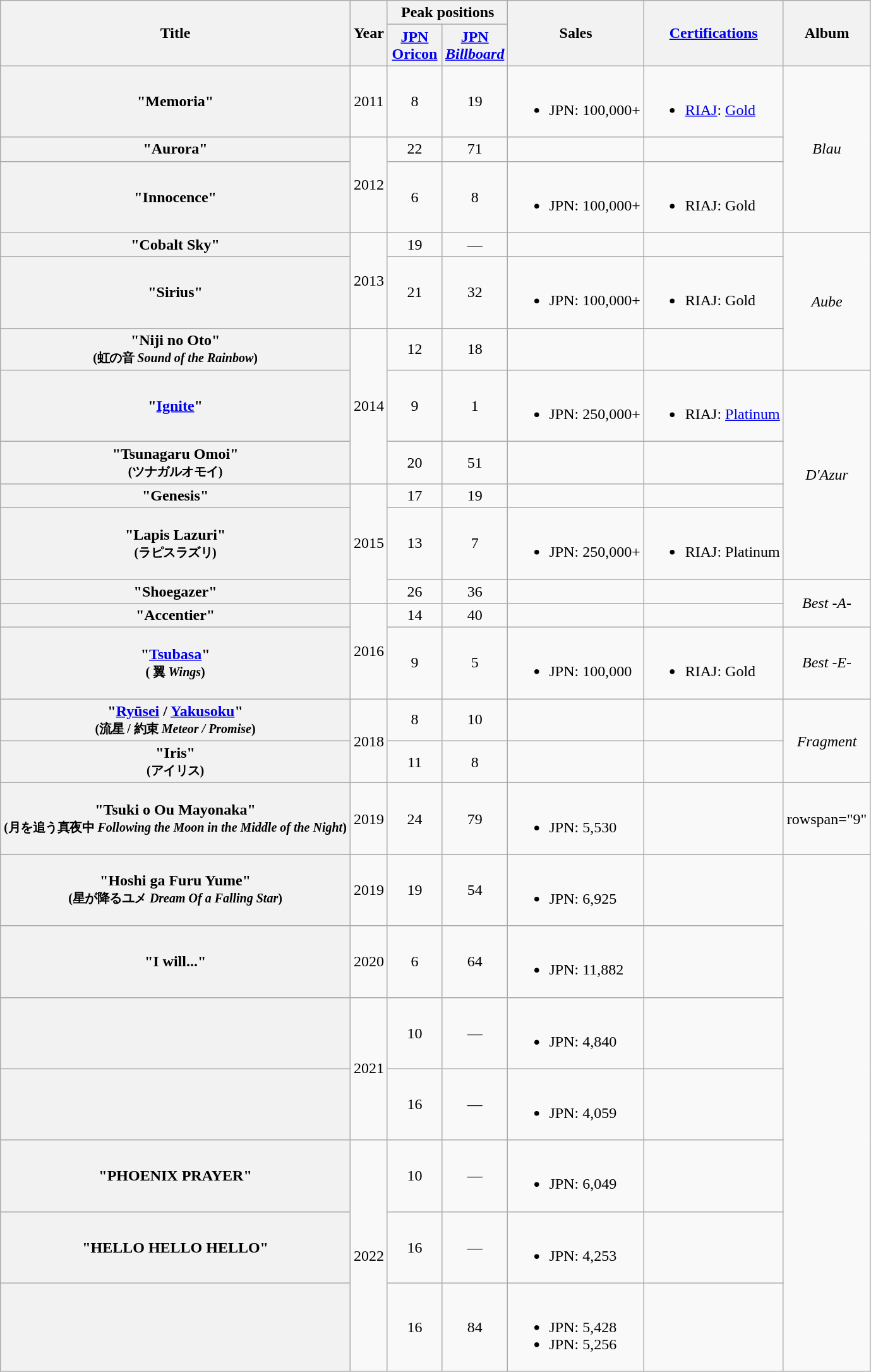<table class="wikitable plainrowheaders">
<tr>
<th scope="col" rowspan="2">Title</th>
<th scope="col" rowspan="2">Year</th>
<th scope="col" colspan="2">Peak positions</th>
<th scope="col" rowspan="2">Sales</th>
<th scope="col" rowspan="2"><a href='#'>Certifications</a></th>
<th scope="col" rowspan="2">Album</th>
</tr>
<tr>
<th style="width:50px;" scope="col"><a href='#'>JPN <br>Oricon</a><br></th>
<th style="width:50px;" scope="col"><a href='#'>JPN<br><em>Billboard</em></a><br></th>
</tr>
<tr>
<th scope="row">"Memoria"</th>
<td align="center">2011</td>
<td align="center">8</td>
<td align="center">19</td>
<td><br><ul><li>JPN: 100,000+</li></ul></td>
<td><br><ul><li><a href='#'>RIAJ</a>: <a href='#'>Gold</a></li></ul></td>
<td rowspan="3" align="center"><em>Blau</em></td>
</tr>
<tr>
<th scope="row">"Aurora"</th>
<td rowspan="2" align="center">2012</td>
<td align="center">22</td>
<td align="center">71</td>
<td></td>
<td></td>
</tr>
<tr>
<th scope="row">"Innocence"</th>
<td align="center">6</td>
<td align="center">8</td>
<td><br><ul><li>JPN: 100,000+</li></ul></td>
<td><br><ul><li>RIAJ: Gold</li></ul></td>
</tr>
<tr>
<th scope="row">"Cobalt Sky"</th>
<td rowspan="2" align="center">2013</td>
<td align="center">19</td>
<td align="center">—</td>
<td></td>
<td></td>
<td rowspan="3" align="center"><em>Aube</em></td>
</tr>
<tr>
<th scope="row">"Sirius"</th>
<td align="center">21</td>
<td align="center">32</td>
<td><br><ul><li>JPN: 100,000+</li></ul></td>
<td><br><ul><li>RIAJ: Gold</li></ul></td>
</tr>
<tr>
<th scope="row">"Niji no Oto" <br><small>(虹の音 <em>Sound of the Rainbow</em>)</small></th>
<td rowspan="3" align="center">2014</td>
<td align="center">12</td>
<td align="center">18</td>
<td></td>
<td></td>
</tr>
<tr>
<th scope="row">"<a href='#'>Ignite</a>"</th>
<td align="center">9</td>
<td align="center">1</td>
<td><br><ul><li>JPN: 250,000+</li></ul></td>
<td><br><ul><li>RIAJ: <a href='#'>Platinum</a></li></ul></td>
<td rowspan="4" align="center"><em>D'Azur</em></td>
</tr>
<tr>
<th scope="row">"Tsunagaru Omoi" <br><small>(ツナガルオモイ)</small></th>
<td align="center">20</td>
<td align="center">51</td>
<td></td>
<td></td>
</tr>
<tr>
<th scope="row">"Genesis"</th>
<td rowspan="3" align="center">2015</td>
<td align="center">17</td>
<td align="center">19</td>
<td></td>
<td></td>
</tr>
<tr>
<th scope="row">"Lapis Lazuri" <br><small>(ラピスラズリ)</small></th>
<td align="center">13</td>
<td align="center">7</td>
<td><br><ul><li>JPN: 250,000+</li></ul></td>
<td><br><ul><li>RIAJ: Platinum</li></ul></td>
</tr>
<tr>
<th scope="row">"Shoegazer"</th>
<td align="center">26</td>
<td align="center">36</td>
<td></td>
<td></td>
<td rowspan="2" align="center"><em>Best -A-</em></td>
</tr>
<tr>
<th scope="row">"Accentier"</th>
<td rowspan="2" align="center">2016</td>
<td align="center">14</td>
<td align="center">40</td>
<td></td>
<td></td>
</tr>
<tr>
<th scope="row">"<a href='#'>Tsubasa</a>" <br><small>( 翼 <em>Wings</em>)</small></th>
<td align="center">9</td>
<td align="center">5</td>
<td><br><ul><li>JPN: 100,000</li></ul></td>
<td><br><ul><li>RIAJ: Gold</li></ul></td>
<td align="center"><em>Best -E-</em></td>
</tr>
<tr>
<th scope="row">"<a href='#'>Ryūsei</a> / <a href='#'>Yakusoku</a>" <br><small>(流星 / 約束 <em>Meteor / Promise</em>)</small></th>
<td rowspan="2" align="center">2018</td>
<td align="center">8</td>
<td align="center">10</td>
<td></td>
<td></td>
<td rowspan="2" align="center"><em>Fragment</em></td>
</tr>
<tr>
<th scope="row">"Iris" <br><small>(アイリス)</small></th>
<td align="center">11</td>
<td align="center">8</td>
<td></td>
<td></td>
</tr>
<tr>
<th scope="row">"Tsuki o Ou Mayonaka" <br><small>(月を追う真夜中 <em>Following the Moon in the Middle of the Night</em>)</small></th>
<td align="center">2019</td>
<td align="center">24</td>
<td align="center">79</td>
<td><br><ul><li>JPN: 5,530</li></ul></td>
<td></td>
<td>rowspan="9" </td>
</tr>
<tr>
<th scope="row">"Hoshi ga Furu Yume"<br><small>(星が降るユメ <em>Dream Of a Falling Star</em>)</small></th>
<td align="center">2019</td>
<td align="center">19</td>
<td align="center">54</td>
<td><br><ul><li>JPN: 6,925</li></ul></td>
<td></td>
</tr>
<tr>
<th scope="row">"I will..."</th>
<td align="center">2020</td>
<td align="center">6</td>
<td align="center">64</td>
<td><br><ul><li>JPN: 11,882</li></ul></td>
<td></td>
</tr>
<tr>
<th scope="row"></th>
<td rowspan="2" align="center">2021</td>
<td align="center">10</td>
<td align="center">—</td>
<td><br><ul><li>JPN: 4,840</li></ul></td>
<td></td>
</tr>
<tr>
<th scope="row"></th>
<td align="center">16</td>
<td align="center">—</td>
<td><br><ul><li>JPN: 4,059</li></ul></td>
<td></td>
</tr>
<tr>
<th scope="row">"PHOENIX PRAYER"</th>
<td rowspan="3" align="center">2022</td>
<td align="center">10</td>
<td align="center">—</td>
<td><br><ul><li>JPN: 6,049</li></ul></td>
<td></td>
</tr>
<tr>
<th scope="row">"HELLO HELLO HELLO"</th>
<td align="center">16</td>
<td align="center">—</td>
<td><br><ul><li>JPN: 4,253</li></ul></td>
<td></td>
</tr>
<tr>
<th scope="row"></th>
<td align="center">16</td>
<td align="center">84</td>
<td><br><ul><li>JPN: 5,428 </li><li>JPN: 5,256 </li></ul></td>
<td></td>
</tr>
</table>
